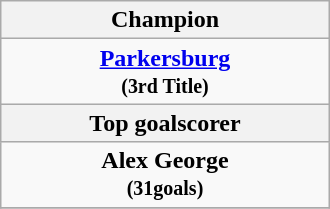<table class="wikitable" style="margin: 0 auto; width: 220px;">
<tr>
<th>Champion</th>
</tr>
<tr>
<td align="center"><strong><a href='#'>Parkersburg</a></strong><br><small><strong>(3rd Title)</strong></small></td>
</tr>
<tr>
<th>Top goalscorer</th>
</tr>
<tr>
<td align="center"><strong> Alex George</strong><br><small><strong>(31goals)</strong></small></td>
</tr>
<tr>
</tr>
</table>
